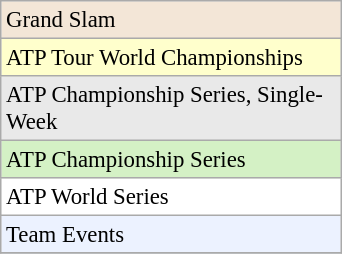<table class="wikitable" style="font-size:95%;" width=18%>
<tr style="background:#F3E6D7;">
<td>Grand Slam</td>
</tr>
<tr style="background:#FFFFCC;">
<td>ATP Tour World Championships</td>
</tr>
<tr style="background:#E9E9E9;">
<td>ATP Championship Series, Single-Week</td>
</tr>
<tr style="background:#D4F1C5;">
<td>ATP Championship Series</td>
</tr>
<tr style="background:#FFF;">
<td>ATP World Series</td>
</tr>
<tr style="background:#ECF2FF;">
<td>Team Events</td>
</tr>
<tr>
</tr>
</table>
